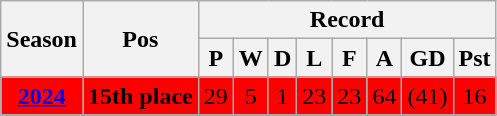<table Class="wikitable" style="text-align: center;">
<tr>
<th rowspan="2">Season</th>
<th rowspan="2">Pos</th>
<th colspan="9">Record</th>
</tr>
<tr>
<th>P</th>
<th>W</th>
<th>D</th>
<th>L</th>
<th>F</th>
<th>A</th>
<th>GD</th>
<th>Pst</th>
</tr>
<tr style="background:Red;">
<td><strong><a href='#'>2024</a></strong></td>
<td><strong>15th place</strong></td>
<td>29</td>
<td>5</td>
<td>1</td>
<td>23</td>
<td>23</td>
<td>64</td>
<td>(41)</td>
<td>16</td>
</tr>
</table>
